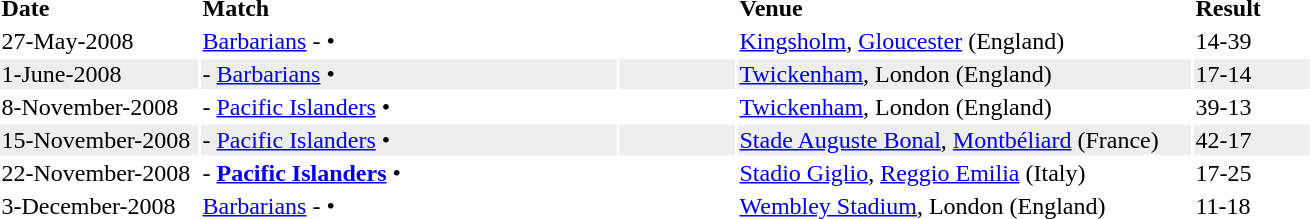<table>
<tr ---->
<td width="130"><strong>Date</strong></td>
<td width="275"><strong>Match</strong></td>
<td width="75"></td>
<td width="300"><strong>Venue</strong></td>
<td width="75"><strong>Result</strong></td>
</tr>
<tr ---->
<td>27-May-2008</td>
<td><a href='#'>Barbarians</a> - <strong></strong> •</td>
<td><br></td>
<td><a href='#'>Kingsholm</a>, <a href='#'>Gloucester</a> (England)</td>
<td>14-39</td>
</tr>
<tr ---- bgcolor="#eeeeee">
<td>1-June-2008</td>
<td><strong></strong> - <a href='#'>Barbarians</a> •</td>
<td><br></td>
<td><a href='#'>Twickenham</a>, London (England)</td>
<td>17-14</td>
</tr>
<tr ---->
<td>8-November-2008</td>
<td><strong></strong> - <a href='#'>Pacific Islanders</a> •</td>
<td><br></td>
<td><a href='#'>Twickenham</a>, London (England)</td>
<td>39-13</td>
</tr>
<tr ---- bgcolor="#eeeeee">
<td>15-November-2008</td>
<td><strong></strong> - <a href='#'>Pacific Islanders</a> •</td>
<td><br></td>
<td><a href='#'>Stade Auguste Bonal</a>, <a href='#'>Montbéliard</a> (France)</td>
<td>42-17</td>
</tr>
<tr ---->
<td>22-November-2008</td>
<td> - <strong><a href='#'>Pacific Islanders</a></strong> •</td>
<td><br></td>
<td><a href='#'>Stadio Giglio</a>, <a href='#'>Reggio Emilia</a> (Italy)</td>
<td>17-25</td>
</tr>
<tr ----bgcolor="#eeeeee">
<td>3-December-2008</td>
<td><a href='#'>Barbarians</a> - <strong></strong> •</td>
<td><br></td>
<td><a href='#'>Wembley Stadium</a>, London (England)</td>
<td>11-18</td>
</tr>
</table>
